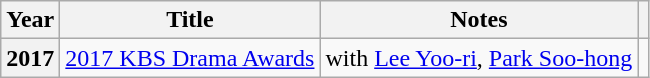<table class="wikitable plainrowheaders sortable">
<tr>
<th scope="col">Year</th>
<th scope="col">Title</th>
<th scope="col">Notes</th>
<th scope="col" class="unsortable"></th>
</tr>
<tr>
<th scope="row">2017</th>
<td><a href='#'>2017 KBS Drama Awards</a></td>
<td>with <a href='#'>Lee Yoo-ri</a>, <a href='#'>Park Soo-hong</a></td>
<td style="text-align:center"></td>
</tr>
</table>
